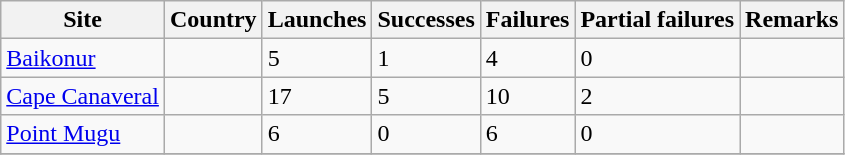<table class="wikitable sortable">
<tr>
<th scope=col>Site</th>
<th scope=col>Country</th>
<th scope=col>Launches</th>
<th scope=col>Successes</th>
<th scope=col>Failures</th>
<th scope=col>Partial failures</th>
<th scope=col>Remarks</th>
</tr>
<tr>
<td><a href='#'>Baikonur</a></td>
<td></td>
<td>5</td>
<td>1</td>
<td>4</td>
<td>0</td>
<td></td>
</tr>
<tr>
<td><a href='#'>Cape Canaveral</a></td>
<td></td>
<td>17</td>
<td>5</td>
<td>10</td>
<td>2</td>
<td></td>
</tr>
<tr>
<td><a href='#'>Point Mugu</a></td>
<td></td>
<td>6</td>
<td>0</td>
<td>6</td>
<td>0</td>
<td></td>
</tr>
<tr>
</tr>
</table>
